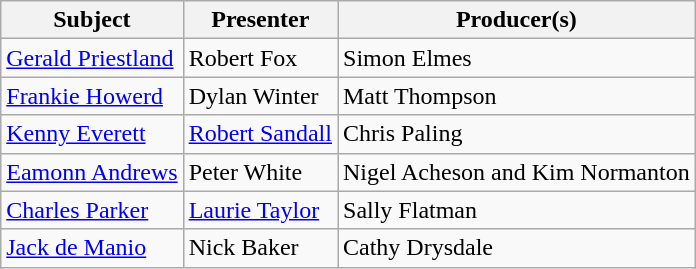<table class="wikitable">
<tr>
<th>Subject</th>
<th>Presenter</th>
<th>Producer(s)</th>
</tr>
<tr>
<td><a href='#'>Gerald Priestland</a></td>
<td>Robert Fox</td>
<td>Simon Elmes</td>
</tr>
<tr>
<td><a href='#'>Frankie Howerd</a></td>
<td>Dylan Winter</td>
<td>Matt Thompson</td>
</tr>
<tr>
<td><a href='#'>Kenny Everett</a></td>
<td><a href='#'>Robert Sandall</a></td>
<td>Chris Paling</td>
</tr>
<tr>
<td><a href='#'>Eamonn Andrews</a></td>
<td>Peter White</td>
<td>Nigel Acheson and Kim Normanton</td>
</tr>
<tr>
<td><a href='#'>Charles Parker</a></td>
<td><a href='#'>Laurie Taylor</a></td>
<td>Sally Flatman</td>
</tr>
<tr>
<td><a href='#'>Jack de Manio</a></td>
<td>Nick Baker</td>
<td>Cathy Drysdale</td>
</tr>
</table>
